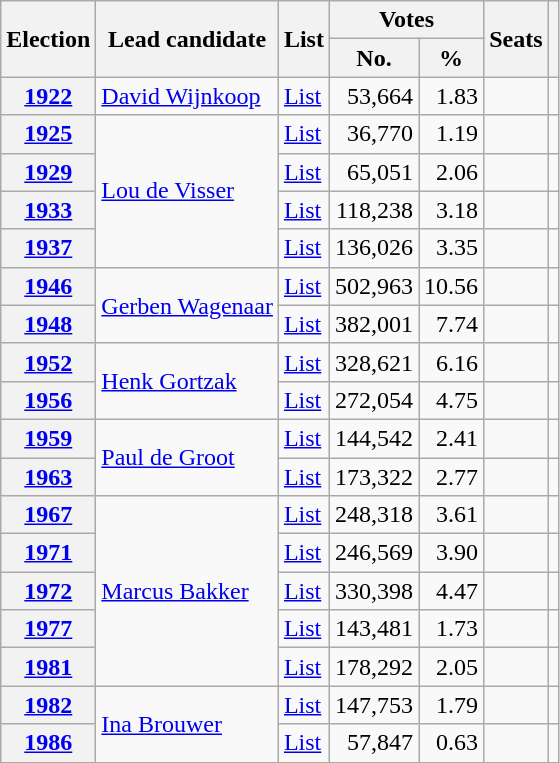<table class="wikitable" style="text-align:right">
<tr>
<th rowspan=2 scope="col">Election</th>
<th rowspan=2 scope="col">Lead candidate</th>
<th rowspan=2 scope="col">List</th>
<th colspan=2 scope="col">Votes</th>
<th rowspan=2 scope="col">Seats</th>
<th scope="col" rowspan=2 class="unsortable"></th>
</tr>
<tr>
<th>No.</th>
<th>%</th>
</tr>
<tr>
<th scope="row"><a href='#'>1922</a></th>
<td align="left"><a href='#'>David Wijnkoop</a></td>
<td align="left"><a href='#'>List</a></td>
<td>53,664</td>
<td>1.83</td>
<td></td>
<td align="left"></td>
</tr>
<tr>
<th scope="row"><a href='#'>1925</a></th>
<td rowspan="4" align="left"><a href='#'>Lou de Visser</a></td>
<td align="left"><a href='#'>List</a></td>
<td>36,770</td>
<td>1.19</td>
<td></td>
<td align="left"></td>
</tr>
<tr>
<th scope="row"><a href='#'>1929</a></th>
<td align="left"><a href='#'>List</a></td>
<td>65,051</td>
<td>2.06</td>
<td></td>
<td align="left"></td>
</tr>
<tr>
<th scope="row"><a href='#'>1933</a></th>
<td align="left"><a href='#'>List</a></td>
<td>118,238</td>
<td>3.18</td>
<td></td>
<td align="left"></td>
</tr>
<tr>
<th scope="row"><a href='#'>1937</a></th>
<td align="left"><a href='#'>List</a></td>
<td>136,026</td>
<td>3.35</td>
<td></td>
<td align="left"></td>
</tr>
<tr>
<th scope="row"><a href='#'>1946</a></th>
<td align="left" rowspan="2"><a href='#'>Gerben Wagenaar</a></td>
<td align="left"><a href='#'>List</a></td>
<td>502,963</td>
<td>10.56</td>
<td></td>
<td align="left"></td>
</tr>
<tr>
<th scope="row"><a href='#'>1948</a></th>
<td align="left"><a href='#'>List</a></td>
<td>382,001</td>
<td>7.74</td>
<td></td>
<td align="left"></td>
</tr>
<tr>
<th scope="row"><a href='#'>1952</a></th>
<td align="left" rowspan="2"><a href='#'>Henk Gortzak</a></td>
<td align="left"><a href='#'>List</a></td>
<td>328,621</td>
<td>6.16</td>
<td></td>
<td align="left"></td>
</tr>
<tr>
<th scope="row"><a href='#'>1956</a></th>
<td align="left"><a href='#'>List</a></td>
<td>272,054</td>
<td>4.75</td>
<td></td>
<td align="left"></td>
</tr>
<tr>
<th scope="row"><a href='#'>1959</a></th>
<td align="left" rowspan="2"><a href='#'>Paul de Groot</a></td>
<td align="left"><a href='#'>List</a></td>
<td>144,542</td>
<td>2.41</td>
<td></td>
<td align="left"></td>
</tr>
<tr>
<th scope="row"><a href='#'>1963</a></th>
<td align="left"><a href='#'>List</a></td>
<td>173,322</td>
<td>2.77</td>
<td></td>
<td align="left"></td>
</tr>
<tr>
<th scope="row"><a href='#'>1967</a></th>
<td align="left" rowspan="5"><a href='#'>Marcus Bakker</a></td>
<td align="left"><a href='#'>List</a></td>
<td>248,318</td>
<td>3.61</td>
<td></td>
<td align="left"></td>
</tr>
<tr>
<th scope="row"><a href='#'>1971</a></th>
<td align="left"><a href='#'>List</a></td>
<td>246,569</td>
<td>3.90</td>
<td></td>
<td align="left"></td>
</tr>
<tr>
<th scope="row"><a href='#'>1972</a></th>
<td align="left"><a href='#'>List</a></td>
<td>330,398</td>
<td>4.47</td>
<td></td>
<td align="left"></td>
</tr>
<tr>
<th scope="row"><a href='#'>1977</a></th>
<td align="left"><a href='#'>List</a></td>
<td>143,481</td>
<td>1.73</td>
<td></td>
<td align="left"></td>
</tr>
<tr>
<th scope="row"><a href='#'>1981</a></th>
<td align="left"><a href='#'>List</a></td>
<td>178,292</td>
<td>2.05</td>
<td></td>
<td align="left"></td>
</tr>
<tr>
<th scope="row"><a href='#'>1982</a></th>
<td align="left" rowspan="2"><a href='#'>Ina Brouwer</a></td>
<td align="left"><a href='#'>List</a></td>
<td>147,753</td>
<td>1.79</td>
<td></td>
<td align="left"></td>
</tr>
<tr>
<th scope="row"><a href='#'>1986</a></th>
<td align="left"><a href='#'>List</a></td>
<td>57,847</td>
<td>0.63</td>
<td></td>
<td align="left"></td>
</tr>
</table>
